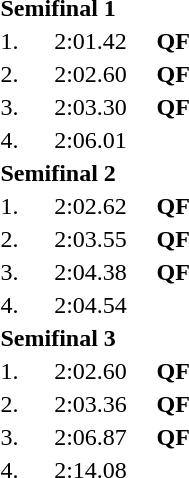<table style="text-align:center">
<tr>
<td colspan=4 align=left><strong>Semifinal 1</strong></td>
</tr>
<tr>
<td width-30>1.</td>
<td align=left></td>
<td width=80>2:01.42</td>
<td><strong>QF</strong></td>
</tr>
<tr>
<td>2.</td>
<td align=left></td>
<td>2:02.60</td>
<td><strong>QF</strong></td>
</tr>
<tr>
<td>3.</td>
<td align=left></td>
<td>2:03.30</td>
<td><strong>QF</strong></td>
</tr>
<tr>
<td>4.</td>
<td align=left></td>
<td>2:06.01</td>
<td></td>
</tr>
<tr>
<td colspan=4 align=left><strong>Semifinal 2</strong></td>
</tr>
<tr>
<td width-30>1.</td>
<td align=left></td>
<td width=80>2:02.62</td>
<td><strong>QF</strong></td>
</tr>
<tr>
<td>2.</td>
<td align=left></td>
<td>2:03.55</td>
<td><strong>QF</strong></td>
</tr>
<tr>
<td>3.</td>
<td align=left></td>
<td>2:04.38</td>
<td><strong>QF</strong></td>
</tr>
<tr>
<td>4.</td>
<td align=left></td>
<td>2:04.54</td>
<td></td>
</tr>
<tr>
<td colspan=4 align=left><strong>Semifinal 3</strong></td>
</tr>
<tr>
<td width-30>1.</td>
<td align=left></td>
<td width=80>2:02.60</td>
<td><strong>QF</strong></td>
</tr>
<tr>
<td>2.</td>
<td align=left></td>
<td>2:03.36</td>
<td><strong>QF</strong></td>
</tr>
<tr>
<td>3.</td>
<td align=left></td>
<td>2:06.87</td>
<td><strong>QF</strong></td>
</tr>
<tr>
<td>4.</td>
<td align=left></td>
<td>2:14.08</td>
<td></td>
</tr>
</table>
